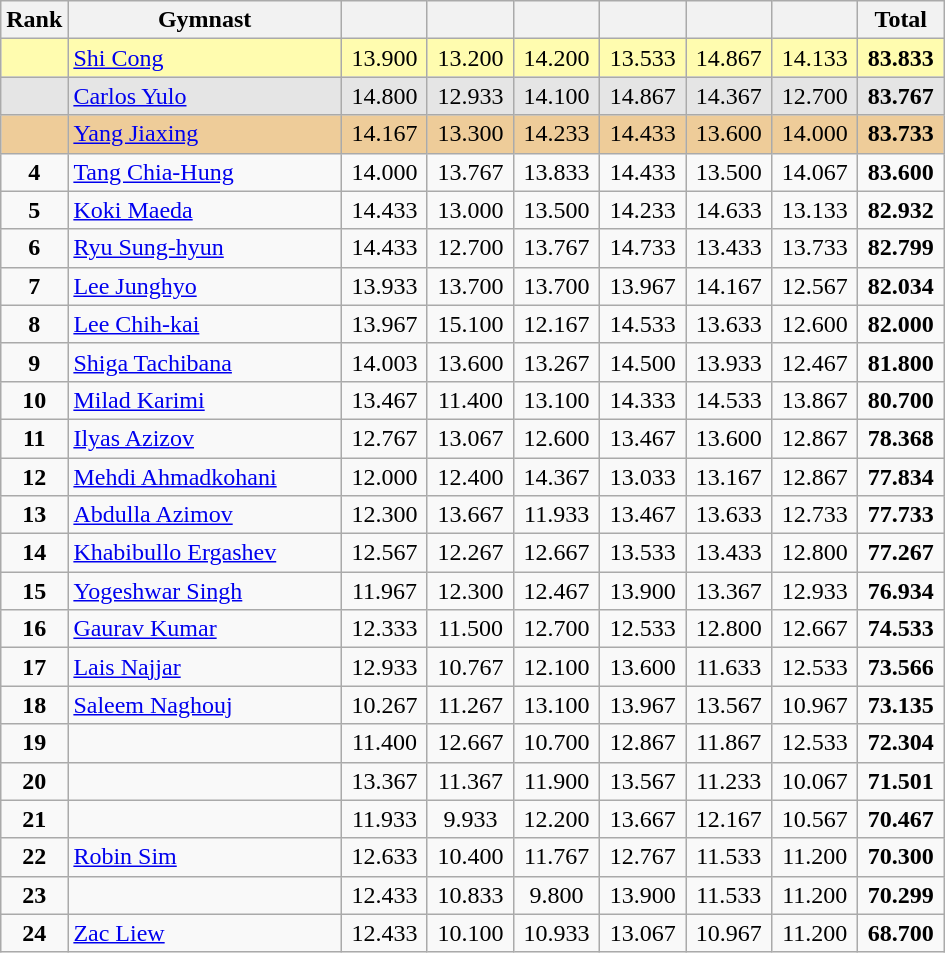<table class="wikitable sortable" style="text-align:center; font-size:100%">
<tr>
<th scope="col" style="width:15px;">Rank</th>
<th scope="col" style="width:175px;">Gymnast</th>
<th scope="col" style="width:50px;"></th>
<th scope="col" style="width:50px;"></th>
<th scope="col" style="width:50px;"></th>
<th scope="col" style="width:50px;"></th>
<th scope="col" style="width:50px;"></th>
<th scope="col" style="width:50px;"></th>
<th scope="col" style="width:50px;">Total</th>
</tr>
<tr style="background:#fffcaf;">
<td style="text-align:center" scope="row"><strong></strong></td>
<td style="text-align:left;"> <a href='#'>Shi Cong</a></td>
<td>13.900</td>
<td>13.200</td>
<td>14.200</td>
<td>13.533</td>
<td>14.867</td>
<td>14.133</td>
<td><strong>83.833</strong></td>
</tr>
<tr style="background:#e5e5e5;">
<td style="text-align:center" scope="row"><strong></strong></td>
<td style="text-align:left;"> <a href='#'>Carlos Yulo</a></td>
<td>14.800</td>
<td>12.933</td>
<td>14.100</td>
<td>14.867</td>
<td>14.367</td>
<td>12.700</td>
<td><strong>83.767</strong></td>
</tr>
<tr style="background:#ec9;">
<td style="text-align:center" scope="row"><strong></strong></td>
<td style="text-align:left;"> <a href='#'>Yang Jiaxing</a></td>
<td>14.167</td>
<td>13.300</td>
<td>14.233</td>
<td>14.433</td>
<td>13.600</td>
<td>14.000</td>
<td><strong>83.733</strong></td>
</tr>
<tr>
<td scope="row" style="text-align:center;"><strong>4</strong></td>
<td style="text-align:left;"> <a href='#'>Tang Chia-Hung</a></td>
<td>14.000</td>
<td>13.767</td>
<td>13.833</td>
<td>14.433</td>
<td>13.500</td>
<td>14.067</td>
<td><strong>83.600</strong></td>
</tr>
<tr>
<td scope="row" style="text-align:center;"><strong>5</strong></td>
<td style="text-align:left;"> <a href='#'>Koki Maeda</a></td>
<td>14.433</td>
<td>13.000</td>
<td>13.500</td>
<td>14.233</td>
<td>14.633</td>
<td>13.133</td>
<td><strong>82.932</strong></td>
</tr>
<tr>
<td scope="row" style="text-align:center;"><strong>6</strong></td>
<td style="text-align:left;"> <a href='#'>Ryu Sung-hyun</a></td>
<td>14.433</td>
<td>12.700</td>
<td>13.767</td>
<td>14.733</td>
<td>13.433</td>
<td>13.733</td>
<td><strong>82.799</strong></td>
</tr>
<tr>
<td scope="row" style="text-align:center;"><strong>7</strong></td>
<td style="text-align:left;"> <a href='#'>Lee Junghyo</a></td>
<td>13.933</td>
<td>13.700</td>
<td>13.700</td>
<td>13.967</td>
<td>14.167</td>
<td>12.567</td>
<td><strong>82.034</strong></td>
</tr>
<tr>
<td scope="row" style="text-align:center;"><strong>8</strong></td>
<td style="text-align:left;"> <a href='#'>Lee Chih-kai</a></td>
<td>13.967</td>
<td>15.100</td>
<td>12.167</td>
<td>14.533</td>
<td>13.633</td>
<td>12.600</td>
<td><strong>82.000</strong></td>
</tr>
<tr>
<td scope="row" style="text-align:center;"><strong>9</strong></td>
<td style="text-align:left;"> <a href='#'>Shiga Tachibana</a></td>
<td>14.003</td>
<td>13.600</td>
<td>13.267</td>
<td>14.500</td>
<td>13.933</td>
<td>12.467</td>
<td><strong>81.800</strong></td>
</tr>
<tr>
<td scope="row" style="text-align:center;"><strong>10</strong></td>
<td style="text-align:left;"> <a href='#'>Milad Karimi</a></td>
<td>13.467</td>
<td>11.400</td>
<td>13.100</td>
<td>14.333</td>
<td>14.533</td>
<td>13.867</td>
<td><strong>80.700</strong></td>
</tr>
<tr>
<td scope="row" style="text-align:center;"><strong>11</strong></td>
<td style="text-align:left;"> <a href='#'>Ilyas Azizov</a></td>
<td>12.767</td>
<td>13.067</td>
<td>12.600</td>
<td>13.467</td>
<td>13.600</td>
<td>12.867</td>
<td><strong>78.368</strong></td>
</tr>
<tr>
<td scope="row" style="text-align:center;"><strong>12</strong></td>
<td style="text-align:left;"> <a href='#'>Mehdi Ahmadkohani</a></td>
<td>12.000</td>
<td>12.400</td>
<td>14.367</td>
<td>13.033</td>
<td>13.167</td>
<td>12.867</td>
<td><strong>77.834</strong></td>
</tr>
<tr>
<td scope="row" style="text-align:center;"><strong>13</strong></td>
<td style="text-align:left;"> <a href='#'>Abdulla Azimov</a></td>
<td>12.300</td>
<td>13.667</td>
<td>11.933</td>
<td>13.467</td>
<td>13.633</td>
<td>12.733</td>
<td><strong>77.733</strong></td>
</tr>
<tr>
<td scope="row" style="text-align:center;"><strong>14</strong></td>
<td style="text-align:left;"> <a href='#'>Khabibullo Ergashev</a></td>
<td>12.567</td>
<td>12.267</td>
<td>12.667</td>
<td>13.533</td>
<td>13.433</td>
<td>12.800</td>
<td><strong>77.267</strong></td>
</tr>
<tr>
<td scope="row" style="text-align:center;"><strong>15</strong></td>
<td style="text-align:left;"> <a href='#'>Yogeshwar Singh</a></td>
<td>11.967</td>
<td>12.300</td>
<td>12.467</td>
<td>13.900</td>
<td>13.367</td>
<td>12.933</td>
<td><strong>76.934</strong></td>
</tr>
<tr>
<td scope="row" style="text-align:center;"><strong>16</strong></td>
<td style="text-align:left;"> <a href='#'>Gaurav Kumar</a></td>
<td>12.333</td>
<td>11.500</td>
<td>12.700</td>
<td>12.533</td>
<td>12.800</td>
<td>12.667</td>
<td><strong>74.533</strong></td>
</tr>
<tr>
<td scope="row" style="text-align:center;"><strong>17</strong></td>
<td style="text-align:left;"> <a href='#'>Lais Najjar</a></td>
<td>12.933</td>
<td>10.767</td>
<td>12.100</td>
<td>13.600</td>
<td>11.633</td>
<td>12.533</td>
<td><strong>73.566</strong></td>
</tr>
<tr>
<td scope="row" style="text-align:center;"><strong>18</strong></td>
<td style="text-align:left;"> <a href='#'>Saleem Naghouj</a></td>
<td>10.267</td>
<td>11.267</td>
<td>13.100</td>
<td>13.967</td>
<td>13.567</td>
<td>10.967</td>
<td><strong>73.135</strong></td>
</tr>
<tr>
<td scope="row" style="text-align:center;"><strong>19</strong></td>
<td style="text-align:left;"></td>
<td>11.400</td>
<td>12.667</td>
<td>10.700</td>
<td>12.867</td>
<td>11.867</td>
<td>12.533</td>
<td><strong>72.304</strong></td>
</tr>
<tr>
<td scope="row" style="text-align:center;"><strong>20</strong></td>
<td style="text-align:left;"></td>
<td>13.367</td>
<td>11.367</td>
<td>11.900</td>
<td>13.567</td>
<td>11.233</td>
<td>10.067</td>
<td><strong>71.501</strong></td>
</tr>
<tr>
<td scope="row" style="text-align:center;"><strong>21</strong></td>
<td style="text-align:left;"></td>
<td>11.933</td>
<td>9.933</td>
<td>12.200</td>
<td>13.667</td>
<td>12.167</td>
<td>10.567</td>
<td><strong>70.467</strong></td>
</tr>
<tr>
<td scope="row" style="text-align:center;"><strong>22</strong></td>
<td style="text-align:left;"> <a href='#'>Robin Sim</a></td>
<td>12.633</td>
<td>10.400</td>
<td>11.767</td>
<td>12.767</td>
<td>11.533</td>
<td>11.200</td>
<td><strong>70.300</strong></td>
</tr>
<tr>
<td scope="row" style="text-align:center;"><strong>23</strong></td>
<td style="text-align:left;"></td>
<td>12.433</td>
<td>10.833</td>
<td>9.800</td>
<td>13.900</td>
<td>11.533</td>
<td>11.200</td>
<td><strong>70.299</strong></td>
</tr>
<tr>
<td scope="row" style="text-align:center;"><strong>24</strong></td>
<td style="text-align:left;"> <a href='#'>Zac Liew</a></td>
<td>12.433</td>
<td>10.100</td>
<td>10.933</td>
<td>13.067</td>
<td>10.967</td>
<td>11.200</td>
<td><strong>68.700</strong></td>
</tr>
</table>
